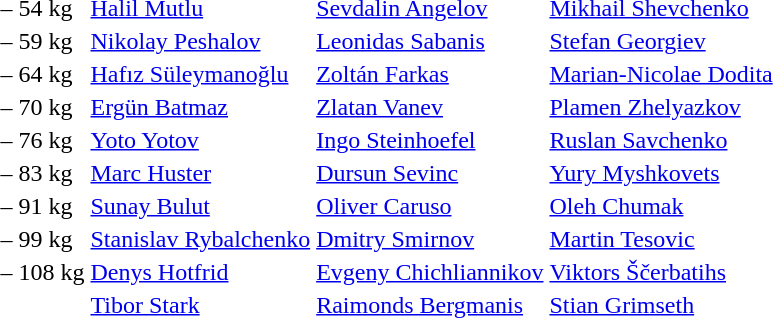<table>
<tr>
<td>– 54 kg<br></td>
<td> <a href='#'>Halil Mutlu</a></td>
<td> <a href='#'>Sevdalin Angelov</a></td>
<td> <a href='#'>Mikhail Shevchenko</a></td>
</tr>
<tr>
<td>– 59 kg<br></td>
<td> <a href='#'>Nikolay Peshalov</a></td>
<td> <a href='#'>Leonidas Sabanis</a></td>
<td> <a href='#'>Stefan Georgiev</a></td>
</tr>
<tr>
<td>– 64 kg<br></td>
<td> <a href='#'>Hafız Süleymanoğlu</a></td>
<td> <a href='#'>Zoltán Farkas</a></td>
<td> <a href='#'>Marian-Nicolae Dodita</a></td>
</tr>
<tr>
<td>– 70 kg<br></td>
<td> <a href='#'>Ergün Batmaz</a></td>
<td> <a href='#'>Zlatan Vanev</a></td>
<td> <a href='#'>Plamen Zhelyazkov</a></td>
</tr>
<tr>
<td>– 76 kg<br></td>
<td> <a href='#'>Yoto Yotov</a></td>
<td> <a href='#'>Ingo Steinhoefel</a></td>
<td> <a href='#'>Ruslan Savchenko</a></td>
</tr>
<tr>
<td>– 83 kg<br></td>
<td> <a href='#'>Marc Huster</a></td>
<td> <a href='#'>Dursun Sevinc</a></td>
<td> <a href='#'>Yury Myshkovets</a></td>
</tr>
<tr>
<td>– 91 kg<br></td>
<td> <a href='#'>Sunay Bulut</a></td>
<td> <a href='#'>Oliver Caruso</a></td>
<td> <a href='#'>Oleh Chumak</a></td>
</tr>
<tr>
<td>– 99 kg<br></td>
<td> <a href='#'>Stanislav Rybalchenko</a></td>
<td> <a href='#'>Dmitry Smirnov</a></td>
<td> <a href='#'>Martin Tesovic</a></td>
</tr>
<tr>
<td>– 108 kg<br></td>
<td> <a href='#'>Denys Hotfrid</a></td>
<td> <a href='#'>Evgeny Chichliannikov</a></td>
<td> <a href='#'>Viktors Ščerbatihs</a></td>
</tr>
<tr>
<td><br></td>
<td> <a href='#'>Tibor Stark</a></td>
<td> <a href='#'>Raimonds Bergmanis</a></td>
<td> <a href='#'>Stian Grimseth</a></td>
</tr>
</table>
